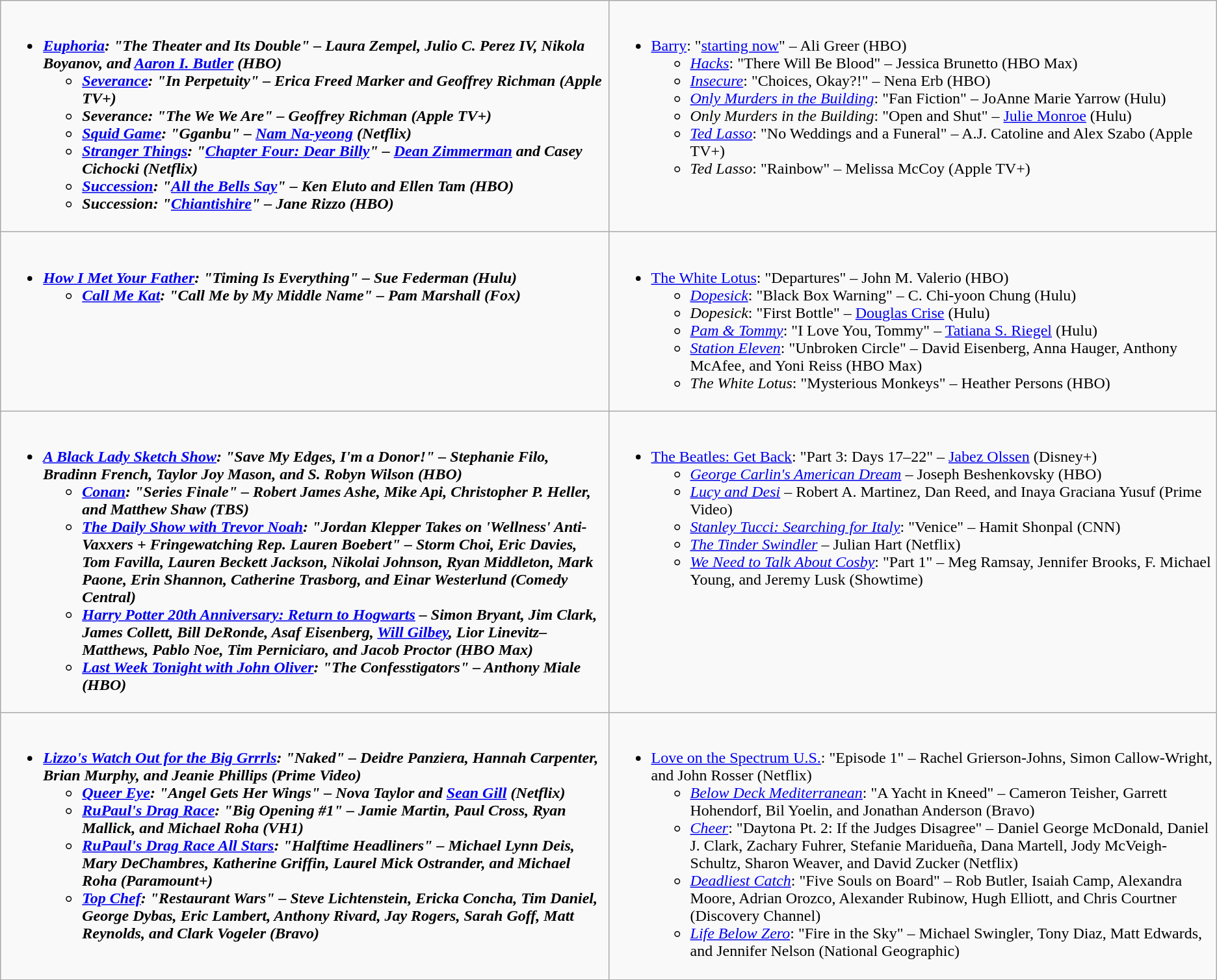<table class="wikitable">
<tr>
<td style="vertical-align:top;" width="50%"><br><ul><li><strong><em><a href='#'>Euphoria</a><em>: "The Theater and Its Double" – Laura Zempel, Julio C. Perez IV, Nikola Boyanov, and <a href='#'>Aaron I. Butler</a> (HBO)<strong><ul><li></em><a href='#'>Severance</a><em>: "In Perpetuity" – Erica Freed Marker and Geoffrey Richman (Apple TV+)</li><li></em>Severance<em>: "The We We Are" – Geoffrey Richman (Apple TV+)</li><li></em><a href='#'>Squid Game</a><em>: "Gganbu" – <a href='#'>Nam Na-yeong</a> (Netflix)</li><li></em><a href='#'>Stranger Things</a><em>: "<a href='#'>Chapter Four: Dear Billy</a>" – <a href='#'>Dean Zimmerman</a> and Casey Cichocki (Netflix)</li><li></em><a href='#'>Succession</a><em>: "<a href='#'>All the Bells Say</a>" – Ken Eluto and Ellen Tam (HBO)</li><li></em>Succession<em>: "<a href='#'>Chiantishire</a>" – Jane Rizzo (HBO)</li></ul></li></ul></td>
<td style="vertical-align:top;" width="50%"><br><ul><li></em></strong><a href='#'>Barry</a></em>: "<a href='#'>starting now</a>" – Ali Greer (HBO)</strong><ul><li><em><a href='#'>Hacks</a></em>: "There Will Be Blood" – Jessica Brunetto (HBO Max)</li><li><em><a href='#'>Insecure</a></em>: "Choices, Okay?!" – Nena Erb (HBO)</li><li><em><a href='#'>Only Murders in the Building</a></em>: "Fan Fiction" – JoAnne Marie Yarrow (Hulu)</li><li><em>Only Murders in the Building</em>: "Open and Shut" – <a href='#'>Julie Monroe</a> (Hulu)</li><li><em><a href='#'>Ted Lasso</a></em>: "No Weddings and a Funeral" – A.J. Catoline and Alex Szabo (Apple TV+)</li><li><em>Ted Lasso</em>: "Rainbow" – Melissa McCoy (Apple TV+)</li></ul></li></ul></td>
</tr>
<tr>
<td style="vertical-align:top;" width="50%"><br><ul><li><strong><em><a href='#'>How I Met Your Father</a><em>: "Timing Is Everything" – Sue Federman (Hulu)<strong><ul><li></em><a href='#'>Call Me Kat</a><em>: "Call Me by My Middle Name" – Pam Marshall (Fox)</li></ul></li></ul></td>
<td style="vertical-align:top;" width="50%"><br><ul><li></em></strong><a href='#'>The White Lotus</a></em>: "Departures" – John M. Valerio (HBO)</strong><ul><li><em><a href='#'>Dopesick</a></em>: "Black Box Warning" – C. Chi-yoon Chung (Hulu)</li><li><em>Dopesick</em>: "First Bottle" – <a href='#'>Douglas Crise</a> (Hulu)</li><li><em><a href='#'>Pam & Tommy</a></em>: "I Love You, Tommy" – <a href='#'>Tatiana S. Riegel</a> (Hulu)</li><li><em><a href='#'>Station Eleven</a></em>: "Unbroken Circle" – David Eisenberg, Anna Hauger, Anthony McAfee, and Yoni Reiss (HBO Max)</li><li><em>The White Lotus</em>: "Mysterious Monkeys" – Heather Persons (HBO)</li></ul></li></ul></td>
</tr>
<tr>
<td style="vertical-align:top;" width="50%"><br><ul><li><strong><em><a href='#'>A Black Lady Sketch Show</a><em>: "Save My Edges, I'm a Donor!" – Stephanie Filo, Bradinn French, Taylor Joy Mason, and S. Robyn Wilson (HBO)<strong><ul><li></em><a href='#'>Conan</a><em>: "Series Finale" – Robert James Ashe, Mike Api, Christopher P. Heller, and Matthew Shaw (TBS)</li><li></em><a href='#'>The Daily Show with Trevor Noah</a><em>: "Jordan Klepper Takes on 'Wellness' Anti-Vaxxers + Fringewatching Rep. Lauren Boebert" – Storm Choi, Eric Davies, Tom Favilla, Lauren Beckett Jackson, Nikolai Johnson, Ryan Middleton, Mark Paone, Erin Shannon, Catherine Trasborg, and Einar Westerlund (Comedy Central)</li><li></em><a href='#'>Harry Potter 20th Anniversary: Return to Hogwarts</a><em> – Simon Bryant, Jim Clark, James Collett, Bill DeRonde, Asaf Eisenberg, <a href='#'>Will Gilbey</a>, Lior Linevitz–Matthews, Pablo Noe, Tim Perniciaro, and Jacob Proctor (HBO Max)</li><li></em><a href='#'>Last Week Tonight with John Oliver</a><em>: "The Confesstigators" – Anthony Miale (HBO)</li></ul></li></ul></td>
<td style="vertical-align:top;" width="50%"><br><ul><li></em></strong><a href='#'>The Beatles: Get Back</a></em>: "Part 3: Days 17–22" – <a href='#'>Jabez Olssen</a> (Disney+)</strong><ul><li><em><a href='#'>George Carlin's American Dream</a></em> – Joseph Beshenkovsky (HBO)</li><li><em><a href='#'>Lucy and Desi</a></em> – Robert A. Martinez, Dan Reed, and Inaya Graciana Yusuf (Prime Video)</li><li><em><a href='#'>Stanley Tucci: Searching for Italy</a></em>: "Venice" – Hamit Shonpal (CNN)</li><li><em><a href='#'>The Tinder Swindler</a></em> – Julian Hart (Netflix)</li><li><em><a href='#'>We Need to Talk About Cosby</a></em>: "Part 1" – Meg Ramsay, Jennifer Brooks, F. Michael Young, and Jeremy Lusk (Showtime)</li></ul></li></ul></td>
</tr>
<tr>
<td style="vertical-align:top;" width="50%"><br><ul><li><strong><em><a href='#'>Lizzo's Watch Out for the Big Grrrls</a><em>: "Naked" – Deidre Panziera, Hannah Carpenter, Brian Murphy, and Jeanie Phillips (Prime Video)<strong><ul><li></em><a href='#'>Queer Eye</a><em>: "Angel Gets Her Wings" – Nova Taylor and <a href='#'>Sean Gill</a> (Netflix)</li><li></em><a href='#'>RuPaul's Drag Race</a><em>: "Big Opening #1" – Jamie Martin, Paul Cross, Ryan Mallick, and Michael Roha (VH1)</li><li></em><a href='#'>RuPaul's Drag Race All Stars</a><em>: "Halftime Headliners" – Michael Lynn Deis, Mary DeChambres, Katherine Griffin, Laurel Mick Ostrander, and Michael Roha (Paramount+)</li><li></em><a href='#'>Top Chef</a><em>: "Restaurant Wars" – Steve Lichtenstein, Ericka Concha, Tim Daniel, George Dybas, Eric Lambert, Anthony Rivard, Jay Rogers, Sarah Goff, Matt Reynolds, and Clark Vogeler (Bravo)</li></ul></li></ul></td>
<td style="vertical-align:top;" width="50%"><br><ul><li></em></strong><a href='#'>Love on the Spectrum U.S.</a></em>: "Episode 1" – Rachel Grierson-Johns, Simon Callow-Wright, and John Rosser (Netflix)</strong><ul><li><em><a href='#'>Below Deck Mediterranean</a></em>: "A Yacht in Kneed" – Cameron Teisher, Garrett Hohendorf, Bil Yoelin, and Jonathan Anderson (Bravo)</li><li><em><a href='#'>Cheer</a></em>: "Daytona Pt. 2: If the Judges Disagree" – Daniel George McDonald, Daniel J. Clark, Zachary Fuhrer, Stefanie Maridueña, Dana Martell, Jody McVeigh-Schultz, Sharon Weaver, and David Zucker (Netflix)</li><li><em><a href='#'>Deadliest Catch</a></em>: "Five Souls on Board" – Rob Butler, Isaiah Camp, Alexandra Moore, Adrian Orozco, Alexander Rubinow, Hugh Elliott, and Chris Courtner (Discovery Channel)</li><li><em><a href='#'>Life Below Zero</a></em>: "Fire in the Sky" – Michael Swingler, Tony Diaz, Matt Edwards, and Jennifer Nelson (National Geographic)</li></ul></li></ul></td>
</tr>
</table>
